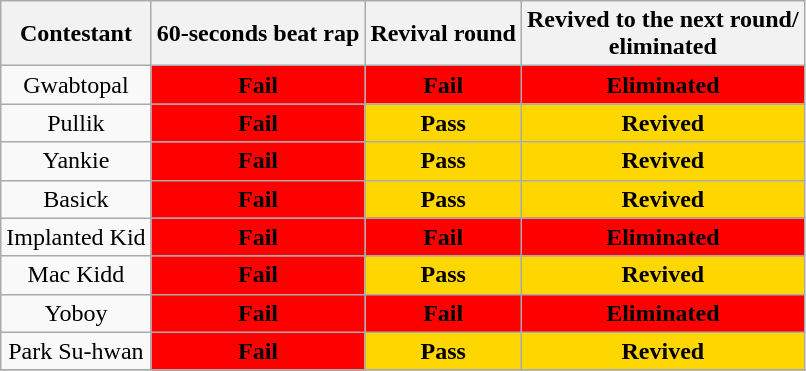<table class="wikitable" style="text-align:center">
<tr>
<th>Contestant</th>
<th>60-seconds beat rap</th>
<th>Revival round</th>
<th>Revived to the next round/<br>eliminated</th>
</tr>
<tr>
<td>Gwabtopal</td>
<td style="background:red"><strong>Fail</strong></td>
<td style="background:red"><strong>Fail</strong></td>
<td style="background:red"><strong>Eliminated</strong></td>
</tr>
<tr>
<td>Pullik</td>
<td style="background:red"><strong>Fail</strong></td>
<td style="background:gold"><strong>Pass</strong></td>
<td style="background:gold"><strong>Revived</strong></td>
</tr>
<tr>
<td>Yankie</td>
<td style="background:red"><strong>Fail</strong></td>
<td style="background:gold"><strong>Pass</strong></td>
<td style="background:gold"><strong>Revived</strong></td>
</tr>
<tr>
<td>Basick</td>
<td style="background:red"><strong>Fail</strong></td>
<td style="background:gold"><strong>Pass</strong></td>
<td style="background:gold"><strong>Revived</strong></td>
</tr>
<tr>
<td>Implanted Kid</td>
<td style="background:red"><strong>Fail</strong></td>
<td style="background:red"><strong>Fail</strong></td>
<td style="background:red"><strong>Eliminated</strong></td>
</tr>
<tr>
<td>Mac Kidd</td>
<td style="background:red"><strong>Fail</strong></td>
<td style="background:gold"><strong>Pass</strong></td>
<td style="background:gold"><strong>Revived</strong></td>
</tr>
<tr>
<td>Yoboy</td>
<td style="background:red"><strong>Fail</strong></td>
<td style="background:red"><strong>Fail</strong></td>
<td style="background:red"><strong>Eliminated</strong></td>
</tr>
<tr>
<td>Park Su-hwan</td>
<td style="background:red"><strong>Fail</strong></td>
<td style="background:gold"><strong>Pass</strong></td>
<td style="background:gold"><strong>Revived</strong></td>
</tr>
<tr>
</tr>
</table>
